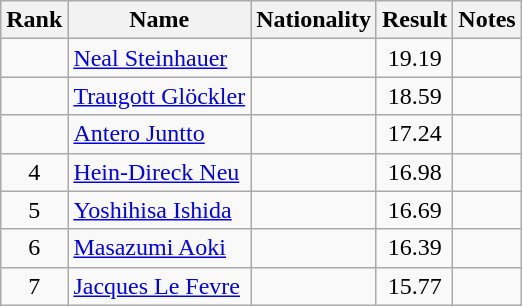<table class="wikitable sortable" style="text-align:center">
<tr>
<th>Rank</th>
<th>Name</th>
<th>Nationality</th>
<th>Result</th>
<th>Notes</th>
</tr>
<tr>
<td></td>
<td align=left><a href='#'>Neal Steinhauer</a></td>
<td align=left></td>
<td>19.19</td>
<td></td>
</tr>
<tr>
<td></td>
<td align=left><a href='#'>Traugott Glöckler</a></td>
<td align=left></td>
<td>18.59</td>
<td></td>
</tr>
<tr>
<td></td>
<td align=left><a href='#'>Antero Juntto</a></td>
<td align=left></td>
<td>17.24</td>
<td></td>
</tr>
<tr>
<td>4</td>
<td align=left><a href='#'>Hein-Direck Neu</a></td>
<td align=left></td>
<td>16.98</td>
<td></td>
</tr>
<tr>
<td>5</td>
<td align=left><a href='#'>Yoshihisa Ishida</a></td>
<td align=left></td>
<td>16.69</td>
<td></td>
</tr>
<tr>
<td>6</td>
<td align=left><a href='#'>Masazumi Aoki</a></td>
<td align=left></td>
<td>16.39</td>
<td></td>
</tr>
<tr>
<td>7</td>
<td align=left><a href='#'>Jacques Le Fevre</a></td>
<td align=left></td>
<td>15.77</td>
<td></td>
</tr>
</table>
